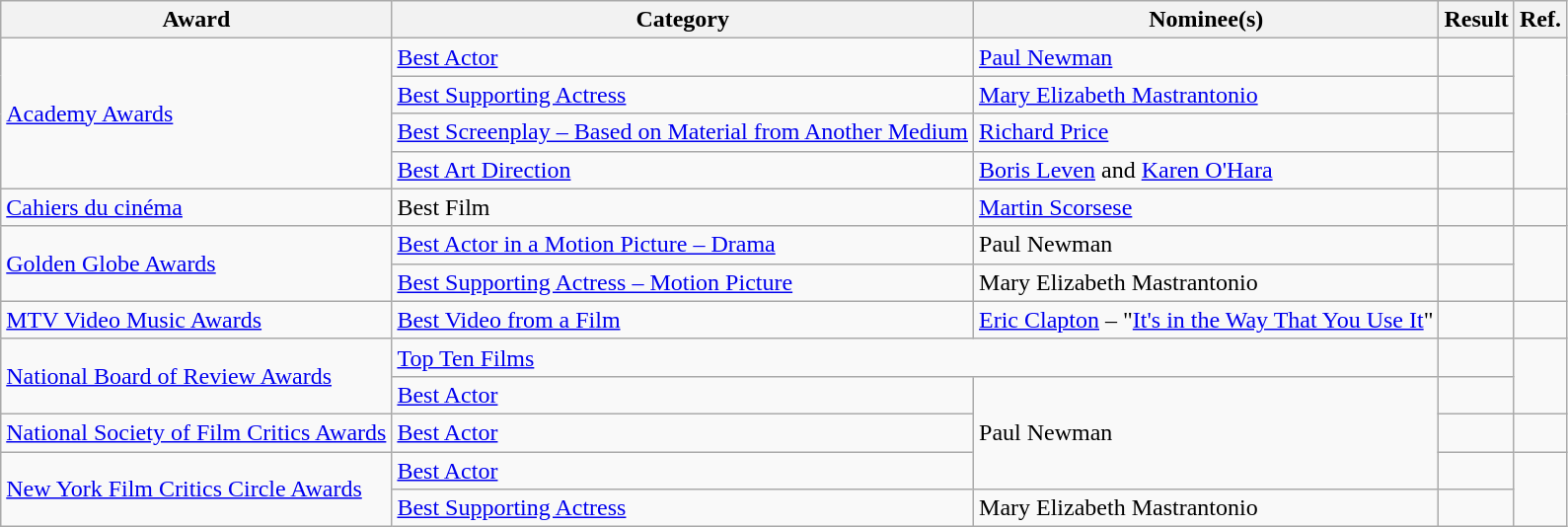<table class="wikitable plainrowheaders">
<tr>
<th>Award</th>
<th>Category</th>
<th>Nominee(s)</th>
<th>Result</th>
<th>Ref.</th>
</tr>
<tr>
<td rowspan="4"><a href='#'>Academy Awards</a></td>
<td><a href='#'>Best Actor</a></td>
<td><a href='#'>Paul Newman</a></td>
<td></td>
<td rowspan="4" align="center"></td>
</tr>
<tr>
<td><a href='#'>Best Supporting Actress</a></td>
<td><a href='#'>Mary Elizabeth Mastrantonio</a></td>
<td></td>
</tr>
<tr>
<td><a href='#'>Best Screenplay – Based on Material from Another Medium</a></td>
<td><a href='#'>Richard Price</a></td>
<td></td>
</tr>
<tr>
<td><a href='#'>Best Art Direction</a></td>
<td><a href='#'>Boris Leven</a> and <a href='#'>Karen O'Hara</a></td>
<td></td>
</tr>
<tr>
<td><a href='#'>Cahiers du cinéma</a></td>
<td>Best Film</td>
<td><a href='#'>Martin Scorsese</a></td>
<td></td>
<td align="center"></td>
</tr>
<tr>
<td rowspan="2"><a href='#'>Golden Globe Awards</a></td>
<td><a href='#'>Best Actor in a Motion Picture – Drama</a></td>
<td>Paul Newman</td>
<td></td>
<td rowspan="2" align="center"></td>
</tr>
<tr>
<td><a href='#'>Best Supporting Actress – Motion Picture</a></td>
<td>Mary Elizabeth Mastrantonio</td>
<td></td>
</tr>
<tr>
<td><a href='#'>MTV Video Music Awards</a></td>
<td><a href='#'>Best Video from a Film</a></td>
<td><a href='#'>Eric Clapton</a> – "<a href='#'>It's in the Way That You Use It</a>"</td>
<td></td>
<td align="center"></td>
</tr>
<tr>
<td rowspan="2"><a href='#'>National Board of Review Awards</a></td>
<td colspan="2"><a href='#'>Top Ten Films</a></td>
<td></td>
<td rowspan="2" align="center"></td>
</tr>
<tr>
<td><a href='#'>Best Actor</a></td>
<td rowspan="3">Paul Newman</td>
<td></td>
</tr>
<tr>
<td><a href='#'>National Society of Film Critics Awards</a></td>
<td><a href='#'>Best Actor</a></td>
<td></td>
<td align="center"></td>
</tr>
<tr>
<td rowspan="2"><a href='#'>New York Film Critics Circle Awards</a></td>
<td><a href='#'>Best Actor</a></td>
<td></td>
<td rowspan="2" align="center"></td>
</tr>
<tr>
<td><a href='#'>Best Supporting Actress</a></td>
<td>Mary Elizabeth Mastrantonio</td>
<td></td>
</tr>
</table>
